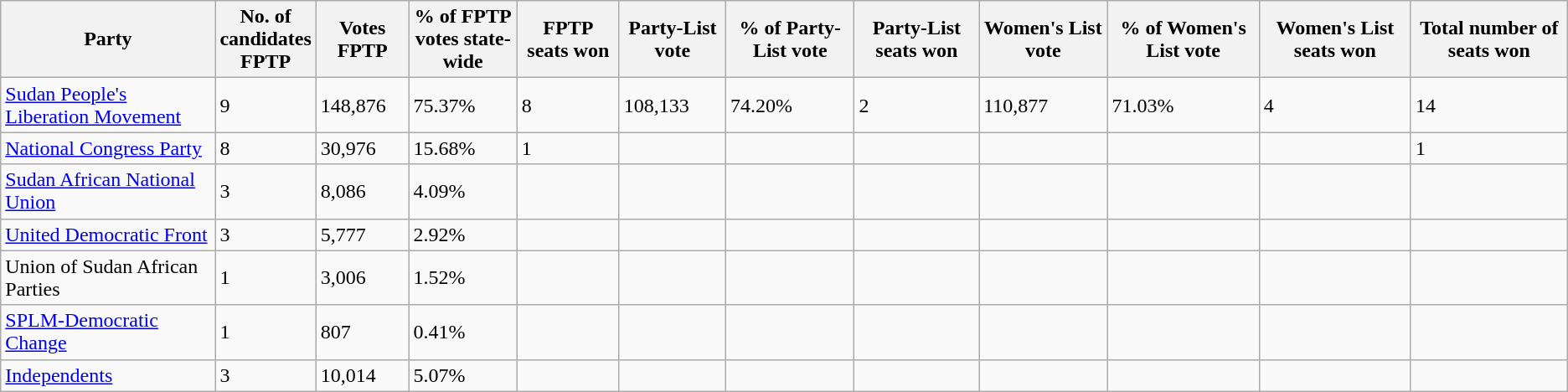<table class="wikitable">
<tr>
<th>Party</th>
<th>No. of<br>candidates<br>FPTP</th>
<th>Votes FPTP</th>
<th>% of FPTP<br>votes state-wide</th>
<th>FPTP seats won</th>
<th>Party-List vote</th>
<th>% of Party-List vote</th>
<th>Party-List seats won</th>
<th>Women's List vote</th>
<th>% of Women's List vote</th>
<th>Women's List seats won</th>
<th>Total number of seats won</th>
</tr>
<tr>
<td><a href='#'>Sudan People's Liberation Movement</a></td>
<td>9</td>
<td>148,876</td>
<td>75.37%</td>
<td>8</td>
<td>108,133</td>
<td>74.20%</td>
<td>2</td>
<td>110,877</td>
<td>71.03%</td>
<td>4</td>
<td>14</td>
</tr>
<tr>
<td><a href='#'>National Congress Party</a></td>
<td>8</td>
<td>30,976</td>
<td>15.68%</td>
<td>1</td>
<td></td>
<td></td>
<td></td>
<td></td>
<td></td>
<td></td>
<td>1</td>
</tr>
<tr>
<td><a href='#'>Sudan African National Union</a></td>
<td>3</td>
<td>8,086</td>
<td>4.09%</td>
<td></td>
<td></td>
<td></td>
<td></td>
<td></td>
<td></td>
<td></td>
<td></td>
</tr>
<tr>
<td><a href='#'>United Democratic Front</a></td>
<td>3</td>
<td>5,777</td>
<td>2.92%</td>
<td></td>
<td></td>
<td></td>
<td></td>
<td></td>
<td></td>
<td></td>
<td></td>
</tr>
<tr>
<td>Union of Sudan African Parties</td>
<td>1</td>
<td>3,006</td>
<td>1.52%</td>
<td></td>
<td></td>
<td></td>
<td></td>
<td></td>
<td></td>
<td></td>
<td></td>
</tr>
<tr>
<td><a href='#'>SPLM-Democratic Change</a></td>
<td>1</td>
<td>807</td>
<td>0.41%</td>
<td></td>
<td></td>
<td></td>
<td></td>
<td></td>
<td></td>
<td></td>
<td></td>
</tr>
<tr>
<td><a href='#'>Independents</a></td>
<td>3</td>
<td>10,014</td>
<td>5.07%</td>
<td></td>
<td></td>
<td></td>
<td></td>
<td></td>
<td></td>
<td></td>
<td></td>
</tr>
</table>
